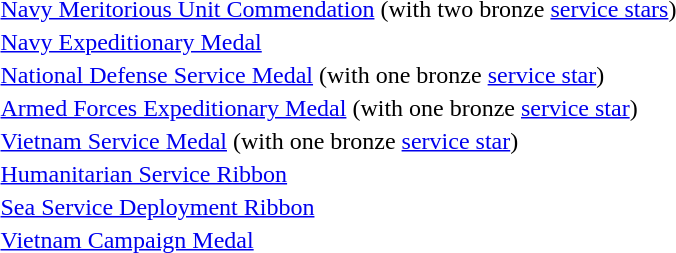<table>
<tr>
<td></td>
<td><a href='#'>Navy Meritorious Unit Commendation</a> (with two bronze <a href='#'>service stars</a>)</td>
</tr>
<tr>
<td></td>
<td><a href='#'>Navy Expeditionary Medal</a></td>
</tr>
<tr>
<td></td>
<td><a href='#'>National Defense Service Medal</a> (with one bronze <a href='#'>service star</a>)</td>
</tr>
<tr>
<td></td>
<td><a href='#'>Armed Forces Expeditionary Medal</a> (with one bronze <a href='#'>service star</a>)</td>
</tr>
<tr>
<td></td>
<td><a href='#'>Vietnam Service Medal</a> (with one bronze <a href='#'>service star</a>)</td>
</tr>
<tr>
<td></td>
<td><a href='#'>Humanitarian Service Ribbon</a></td>
</tr>
<tr>
<td></td>
<td><a href='#'>Sea Service Deployment Ribbon</a></td>
</tr>
<tr>
<td></td>
<td><a href='#'>Vietnam Campaign Medal</a></td>
</tr>
</table>
